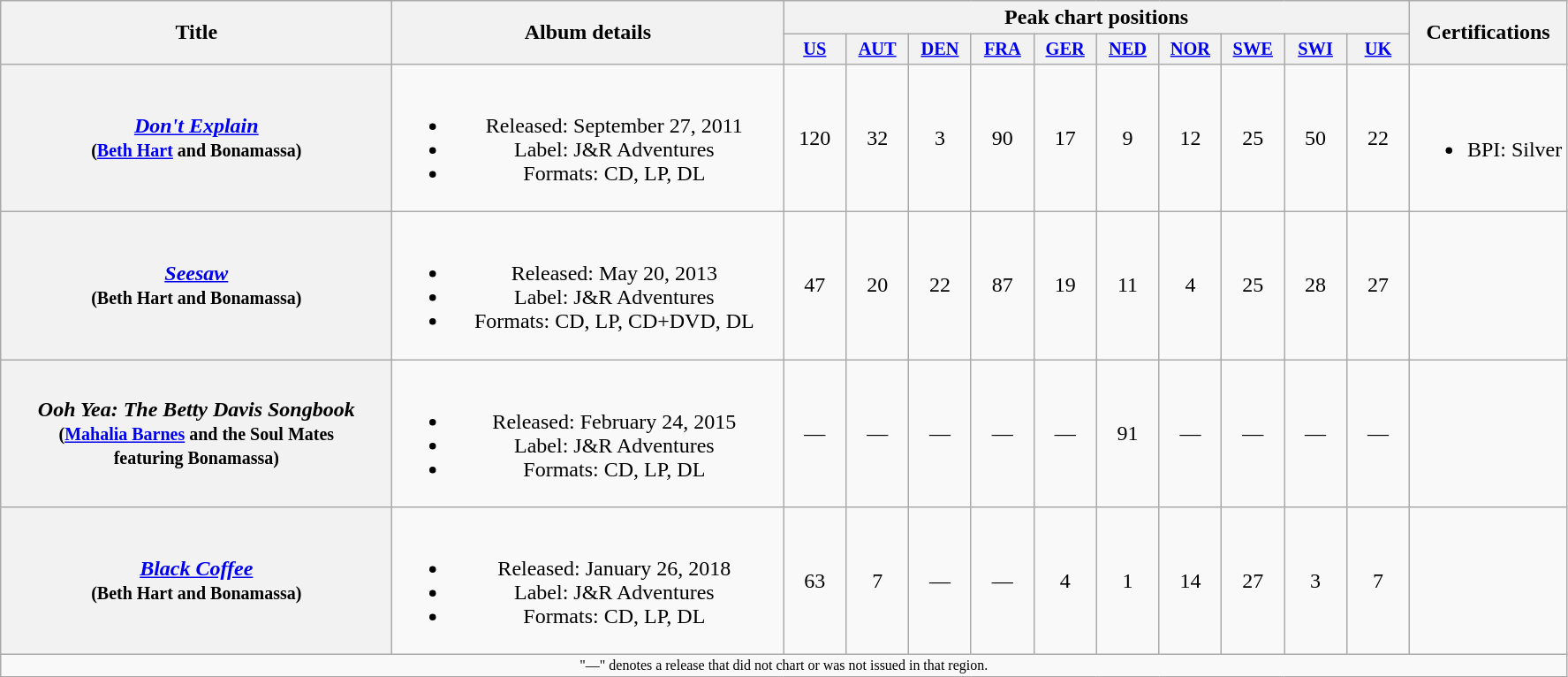<table class="wikitable plainrowheaders" style="text-align:center;">
<tr>
<th scope="col" rowspan="2" style="width:18em;">Title</th>
<th scope="col" rowspan="2" style="width:18em;">Album details</th>
<th scope="col" colspan="10">Peak chart positions</th>
<th scope="col" rowspan="2">Certifications</th>
</tr>
<tr>
<th scope="col" style="width:3em;font-size:85%;"><a href='#'>US</a><br></th>
<th scope="col" style="width:3em;font-size:85%;"><a href='#'>AUT</a><br></th>
<th scope="col" style="width:3em;font-size:85%;"><a href='#'>DEN</a><br></th>
<th scope="col" style="width:3em;font-size:85%;"><a href='#'>FRA</a><br></th>
<th scope="col" style="width:3em;font-size:85%;"><a href='#'>GER</a><br></th>
<th scope="col" style="width:3em;font-size:85%;"><a href='#'>NED</a><br></th>
<th scope="col" style="width:3em;font-size:85%;"><a href='#'>NOR</a><br></th>
<th scope="col" style="width:3em;font-size:85%;"><a href='#'>SWE</a><br></th>
<th scope="col" style="width:3em;font-size:85%;"><a href='#'>SWI</a><br></th>
<th scope="col" style="width:3em;font-size:85%;"><a href='#'>UK</a><br></th>
</tr>
<tr>
<th scope="row"><em><a href='#'>Don't Explain</a></em><br><small>(<a href='#'>Beth Hart</a> and Bonamassa)</small></th>
<td><br><ul><li>Released: September 27, 2011</li><li>Label: J&R Adventures</li><li>Formats: CD, LP, DL</li></ul></td>
<td>120</td>
<td>32</td>
<td>3</td>
<td>90</td>
<td>17</td>
<td>9</td>
<td>12</td>
<td>25</td>
<td>50</td>
<td>22</td>
<td><br><ul><li>BPI: Silver</li></ul></td>
</tr>
<tr>
<th scope="row"><em><a href='#'>Seesaw</a></em><br><small>(Beth Hart and Bonamassa)</small></th>
<td><br><ul><li>Released: May 20, 2013</li><li>Label: J&R Adventures</li><li>Formats: CD, LP, CD+DVD, DL</li></ul></td>
<td>47</td>
<td>20</td>
<td>22</td>
<td>87</td>
<td>19</td>
<td>11</td>
<td>4</td>
<td>25</td>
<td>28</td>
<td>27</td>
<td></td>
</tr>
<tr>
<th scope="row"><em>Ooh Yea: The Betty Davis Songbook</em><br><small>(<a href='#'>Mahalia Barnes</a> and the Soul Mates<br>featuring Bonamassa)</small></th>
<td><br><ul><li>Released: February 24, 2015</li><li>Label: J&R Adventures</li><li>Formats: CD, LP, DL</li></ul></td>
<td>—</td>
<td>—</td>
<td>—</td>
<td>—</td>
<td>—</td>
<td>91</td>
<td>—</td>
<td>—</td>
<td>—</td>
<td>—</td>
<td></td>
</tr>
<tr>
<th scope="row"><em><a href='#'>Black Coffee</a></em><br><small>(Beth Hart and Bonamassa)</small></th>
<td><br><ul><li>Released: January 26, 2018</li><li>Label: J&R Adventures</li><li>Formats: CD, LP, DL</li></ul></td>
<td>63</td>
<td>7</td>
<td>—</td>
<td>—</td>
<td>4</td>
<td>1</td>
<td>14</td>
<td>27</td>
<td>3</td>
<td>7</td>
<td></td>
</tr>
<tr>
<td align="center" colspan="13" style="font-size: 8pt">"—" denotes a release that did not chart or was not issued in that region.</td>
</tr>
</table>
